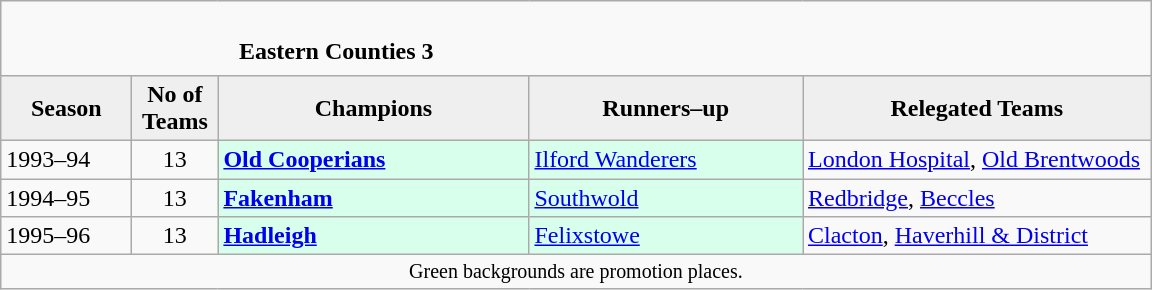<table class="wikitable" style="text-align: left;">
<tr>
<td colspan="11" cellpadding="0" cellspacing="0"><br><table border="0" style="width:100%;" cellpadding="0" cellspacing="0">
<tr>
<td style="width:20%; border:0;"></td>
<td style="border:0;"><strong>Eastern Counties 3</strong></td>
<td style="width:20%; border:0;"></td>
</tr>
</table>
</td>
</tr>
<tr>
<th style="background:#efefef; width:80px;">Season</th>
<th style="background:#efefef; width:50px;">No of Teams</th>
<th style="background:#efefef; width:200px;">Champions</th>
<th style="background:#efefef; width:175px;">Runners–up</th>
<th style="background:#efefef; width:225px;">Relegated Teams</th>
</tr>
<tr align=left>
<td>1993–94</td>
<td style="text-align: center;">13</td>
<td style="background:#d8ffeb;"><strong><a href='#'>Old Cooperians</a></strong></td>
<td style="background:#d8ffeb;"><a href='#'>Ilford Wanderers</a></td>
<td><a href='#'>London Hospital</a>, <a href='#'>Old Brentwoods</a></td>
</tr>
<tr>
<td>1994–95</td>
<td style="text-align: center;">13</td>
<td style="background:#d8ffeb;"><strong><a href='#'>Fakenham</a></strong></td>
<td style="background:#d8ffeb;"><a href='#'>Southwold</a></td>
<td><a href='#'>Redbridge</a>, <a href='#'>Beccles</a></td>
</tr>
<tr>
<td>1995–96</td>
<td style="text-align: center;">13</td>
<td style="background:#d8ffeb;"><strong><a href='#'>Hadleigh</a></strong></td>
<td style="background:#d8ffeb;"><a href='#'>Felixstowe</a></td>
<td><a href='#'>Clacton</a>, <a href='#'>Haverhill & District</a></td>
</tr>
<tr>
<td colspan="15"  style="border:0; font-size:smaller; text-align:center;">Green backgrounds are promotion places.</td>
</tr>
</table>
